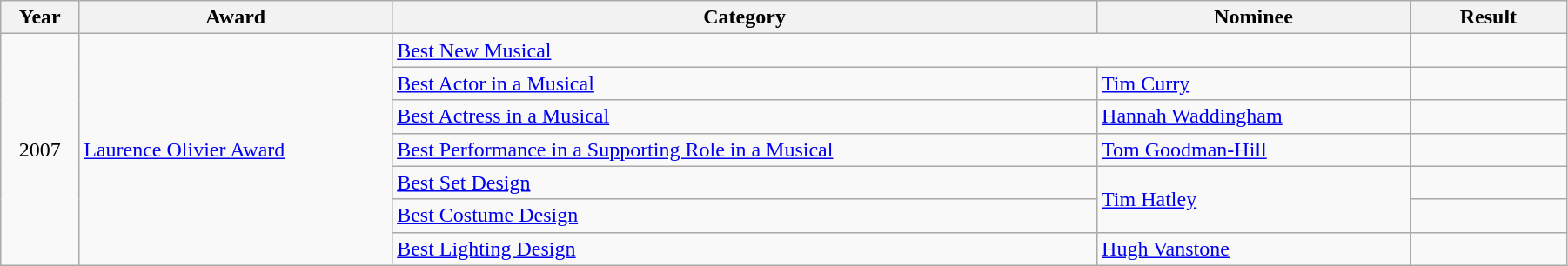<table class="wikitable" width="95%">
<tr>
<th width="5%">Year</th>
<th width="20%">Award</th>
<th width="45%">Category</th>
<th width="20%">Nominee</th>
<th width="10%">Result</th>
</tr>
<tr>
<td rowspan="7" align="center">2007</td>
<td rowspan="7"><a href='#'>Laurence Olivier Award</a></td>
<td colspan="2"><a href='#'>Best New Musical</a></td>
<td></td>
</tr>
<tr>
<td><a href='#'>Best Actor in a Musical</a></td>
<td><a href='#'>Tim Curry</a></td>
<td></td>
</tr>
<tr>
<td><a href='#'>Best Actress in a Musical</a></td>
<td><a href='#'>Hannah Waddingham</a></td>
<td></td>
</tr>
<tr>
<td><a href='#'>Best Performance in a Supporting Role in a Musical</a></td>
<td><a href='#'>Tom Goodman-Hill</a></td>
<td></td>
</tr>
<tr>
<td><a href='#'>Best Set Design</a></td>
<td rowspan="2"><a href='#'>Tim Hatley</a></td>
<td></td>
</tr>
<tr>
<td><a href='#'>Best Costume Design</a></td>
<td></td>
</tr>
<tr>
<td><a href='#'>Best Lighting Design</a></td>
<td><a href='#'>Hugh Vanstone</a></td>
<td></td>
</tr>
</table>
